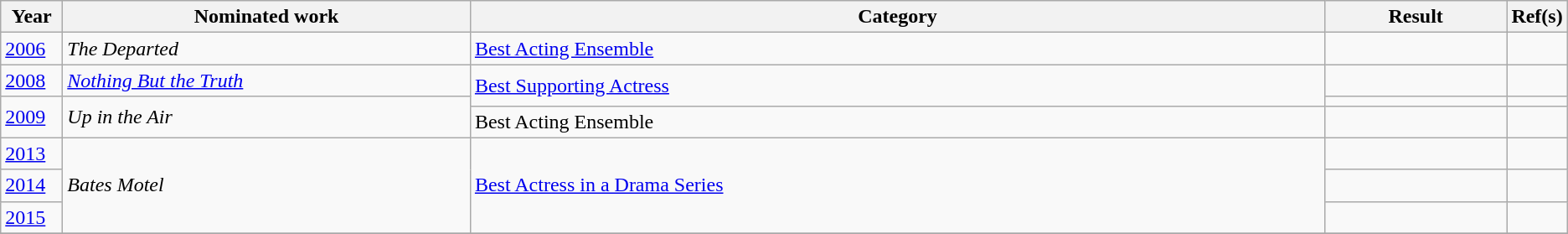<table class="wikitable">
<tr>
<th width=4%>Year</th>
<th width=27%>Nominated work</th>
<th width=57%>Category</th>
<th width=12%>Result</th>
<th width=4%>Ref(s)</th>
</tr>
<tr>
<td><a href='#'>2006</a></td>
<td><em>The Departed</em></td>
<td><a href='#'>Best Acting Ensemble</a></td>
<td></td>
<td></td>
</tr>
<tr>
<td><a href='#'>2008</a></td>
<td><em><a href='#'>Nothing But the Truth</a></em></td>
<td rowspan="2"><a href='#'>Best Supporting Actress</a></td>
<td></td>
<td></td>
</tr>
<tr>
<td rowspan="2"><a href='#'>2009</a></td>
<td rowspan="2"><em>Up in the Air</em></td>
<td></td>
<td></td>
</tr>
<tr>
<td>Best Acting Ensemble</td>
<td></td>
<td></td>
</tr>
<tr>
<td><a href='#'>2013</a></td>
<td rowspan="3"><em>Bates Motel</em></td>
<td rowspan="3"><a href='#'>Best Actress in a Drama Series</a></td>
<td></td>
<td></td>
</tr>
<tr>
<td><a href='#'>2014</a></td>
<td></td>
<td></td>
</tr>
<tr>
<td><a href='#'>2015</a></td>
<td></td>
<td></td>
</tr>
<tr>
</tr>
</table>
